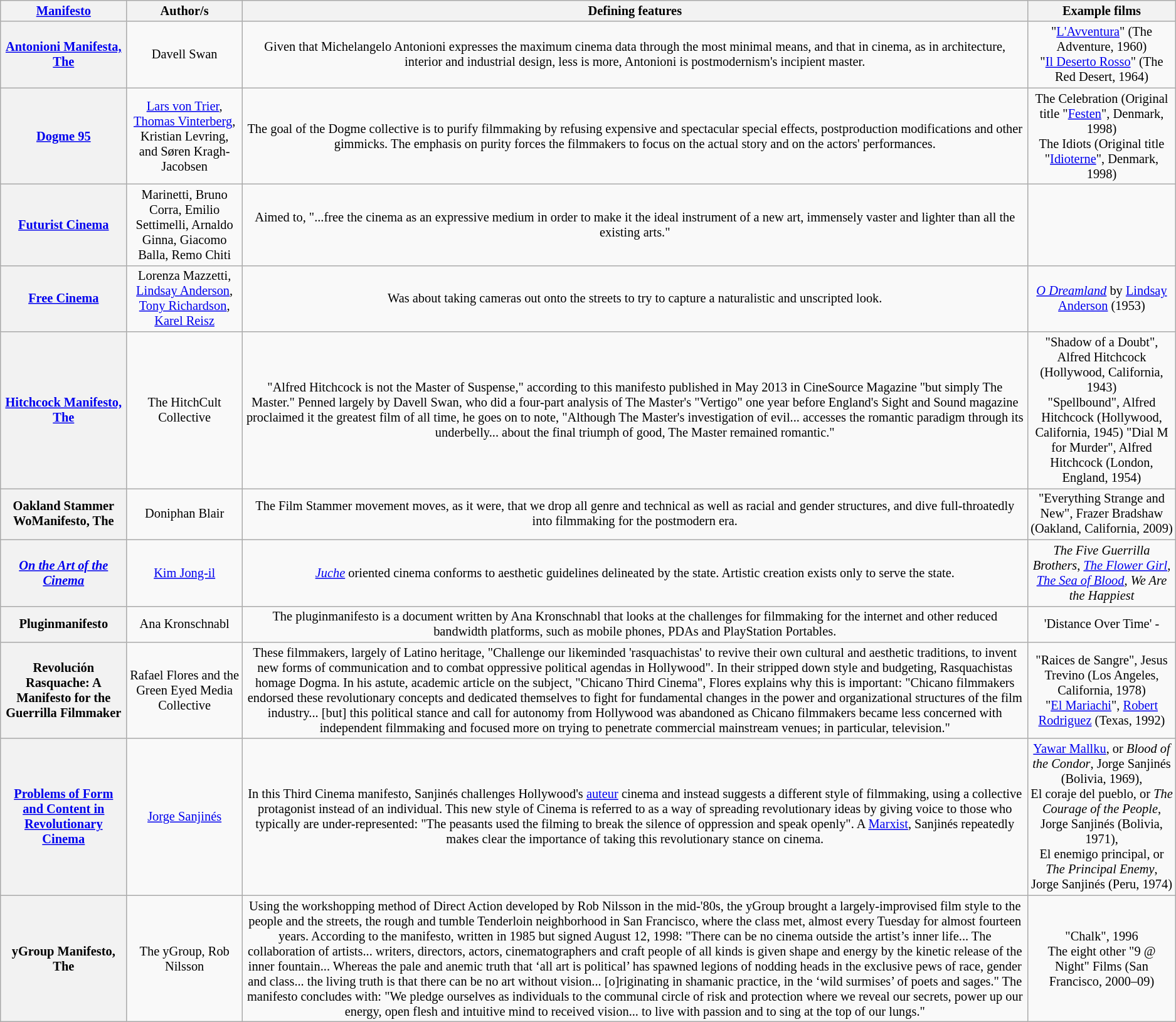<table style="font-size: 85%; text-align: center;" class="wikitable">
<tr>
<th><a href='#'>Manifesto</a></th>
<th>Author/s</th>
<th>Defining features</th>
<th>Example films</th>
</tr>
<tr>
<th><a href='#'>Antonioni Manifesta, The</a></th>
<td>Davell Swan</td>
<td>Given that Michelangelo Antonioni expresses the maximum cinema data through the most minimal means, and that in cinema, as in architecture, interior and industrial design, less is more, Antonioni is postmodernism's incipient master.</td>
<td>"<a href='#'>L'Avventura</a>" (The Adventure, 1960)<br>"<a href='#'>Il Deserto Rosso</a>" (The Red Desert, 1964)</td>
</tr>
<tr>
<th><a href='#'>Dogme 95</a></th>
<td><a href='#'>Lars von Trier</a>, <a href='#'>Thomas Vinterberg</a>, Kristian Levring, and Søren Kragh-Jacobsen</td>
<td>The goal of the Dogme collective is to purify filmmaking by refusing expensive and spectacular special effects, postproduction modifications and other gimmicks. The emphasis on purity forces the filmmakers to focus on the actual story and on the actors' performances.</td>
<td>The Celebration (Original title "<a href='#'>Festen</a>", Denmark, 1998)<br>The Idiots (Original title "<a href='#'>Idioterne</a>", Denmark, 1998)</td>
</tr>
<tr>
<th><a href='#'>Futurist Cinema</a></th>
<td>Marinetti, Bruno Corra, Emilio Settimelli, Arnaldo Ginna, Giacomo Balla, Remo Chiti</td>
<td>Aimed to, "...free the cinema as an expressive medium in order to make it the ideal instrument of a new art, immensely vaster and lighter than all the existing arts."</td>
<td></td>
</tr>
<tr>
<th><a href='#'>Free Cinema</a></th>
<td>Lorenza Mazzetti, <a href='#'>Lindsay Anderson</a>, <a href='#'>Tony Richardson</a>, <a href='#'>Karel Reisz</a></td>
<td>Was about taking cameras out onto the streets to try to capture a naturalistic and unscripted look.</td>
<td><em><a href='#'>O Dreamland</a></em> by <a href='#'>Lindsay Anderson</a> (1953) </td>
</tr>
<tr>
<th><a href='#'>Hitchcock Manifesto, The</a></th>
<td>The HitchCult Collective</td>
<td>"Alfred Hitchcock is not the Master of Suspense," according to this manifesto published in May 2013 in CineSource Magazine  "but simply The Master." Penned largely by Davell Swan, who did a four-part analysis of The Master's "Vertigo" one year before England's Sight and Sound magazine proclaimed it the greatest film of all time, he goes on to note, "Although The Master's investigation of evil... accesses the romantic paradigm through its underbelly... about the final triumph of good, The Master remained romantic."</td>
<td>"Shadow of a Doubt", Alfred Hitchcock  (Hollywood, California, 1943)<br>"Spellbound", Alfred Hitchcock  (Hollywood, California, 1945)
"Dial M for Murder", Alfred Hitchcock  (London, England, 1954)
</td>
</tr>
<tr>
<th>Oakland Stammer WoManifesto, The</th>
<td>Doniphan Blair</td>
<td>The Film Stammer movement moves, as it were, that we drop all genre and technical as well as racial and gender structures, and dive full-throatedly into filmmaking for the postmodern era.</td>
<td>"Everything Strange and New", Frazer Bradshaw  (Oakland, California, 2009)</td>
</tr>
<tr>
<th><em><a href='#'>On the Art of the Cinema</a></em></th>
<td><a href='#'>Kim Jong-il</a></td>
<td><em><a href='#'>Juche</a></em> oriented cinema conforms to aesthetic guidelines delineated by the state. Artistic creation exists only to serve the state.</td>
<td><em>The Five Guerrilla Brothers</em>, <em><a href='#'>The Flower Girl</a></em>, <em><a href='#'>The Sea of Blood</a></em>, <em>We Are the Happiest</em></td>
</tr>
<tr>
<th>Pluginmanifesto</th>
<td>Ana Kronschnabl</td>
<td>The pluginmanifesto is a document written by Ana Kronschnabl that looks at the challenges for filmmaking for the internet and other reduced bandwidth platforms, such as mobile phones, PDAs and PlayStation Portables.</td>
<td>'Distance Over Time' - </td>
</tr>
<tr>
<th>Revolución Rasquache: A Manifesto for the Guerrilla Filmmaker</th>
<td>Rafael Flores and the Green Eyed Media Collective</td>
<td>These filmmakers, largely of Latino heritage, "Challenge our likeminded 'rasquachistas' to revive their own cultural and aesthetic traditions, to invent new forms of communication and to combat oppressive political agendas in Hollywood". In their stripped down style and budgeting, Rasquachistas homage Dogma.  In his astute, academic article on the subject, "Chicano Third Cinema", Flores explains why this is important: "Chicano filmmakers endorsed these revolutionary concepts and dedicated themselves to fight for fundamental changes in the power and organizational structures of the film industry... [but] this political stance and call for autonomy from Hollywood was abandoned as Chicano filmmakers became less concerned with independent filmmaking and focused more on trying to penetrate commercial mainstream venues; in particular, television."</td>
<td>"Raices de Sangre", Jesus Trevino (Los Angeles, California, 1978)<br>"<a href='#'>El Mariachi</a>", <a href='#'>Robert Rodriguez</a> (Texas, 1992)</td>
</tr>
<tr>
<th><a href='#'>Problems of Form and Content in Revolutionary Cinema</a></th>
<td><a href='#'>Jorge Sanjinés</a></td>
<td>In this Third Cinema manifesto, Sanjinés challenges Hollywood's <a href='#'>auteur</a> cinema and instead suggests a different style of filmmaking, using a collective protagonist instead of an individual. This new style of Cinema is referred to as a way of spreading revolutionary ideas by giving voice to those who typically are under-represented: "The peasants used the filming to break the silence of oppression and speak openly". A <a href='#'>Marxist</a>, Sanjinés repeatedly makes clear the importance of taking this revolutionary stance on cinema.</td>
<td><a href='#'>Yawar Mallku</a>, or <em>Blood of the Condor</em>, Jorge Sanjinés (Bolivia, 1969),<br>El coraje del pueblo, or <em>The Courage of the People</em>, Jorge Sanjinés (Bolivia, 1971),<br>El enemigo principal, or <em>The Principal Enemy</em>, Jorge Sanjinés (Peru, 1974)</td>
</tr>
<tr>
<th>yGroup Manifesto, The</th>
<td>The yGroup, Rob Nilsson</td>
<td>Using the workshopping method of Direct Action developed by Rob Nilsson  in the mid-'80s, the yGroup brought a largely-improvised film style to the people and the streets, the rough and tumble Tenderloin neighborhood in San Francisco, where the class met, almost every Tuesday for almost fourteen years. According to the manifesto, written in 1985 but signed August 12, 1998: "There can be no cinema outside the artist’s inner life... The collaboration of artists... writers, directors, actors, cinematographers and craft people of all kinds is given shape and energy by the kinetic release of the inner fountain... Whereas the pale and anemic truth that ‘all art is political’ has spawned legions of nodding heads in the exclusive pews of race, gender and class... the living truth is that there can be no art without vision... [o]riginating in shamanic practice, in the ‘wild surmises’ of poets and sages." The manifesto concludes with: "We pledge ourselves as individuals to the communal circle of risk and protection where we reveal our secrets, power up our energy, open flesh and intuitive mind to received vision... to live with passion and to sing at the top of our lungs."</td>
<td>"Chalk", 1996<br>The eight other "9 @ Night" Films (San Francisco, 2000–09)</td>
</tr>
</table>
